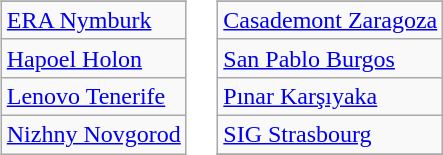<table>
<tr valign="top">
<td><br><table class="wikitable">
<tr>
</tr>
<tr>
<td> <a href='#'>ERA Nymburk</a></td>
</tr>
<tr>
<td> <a href='#'>Hapoel Holon</a></td>
</tr>
<tr>
<td> <a href='#'>Lenovo Tenerife</a></td>
</tr>
<tr>
<td> <a href='#'>Nizhny Novgorod</a></td>
</tr>
</table>
</td>
<td><br><table class="wikitable">
<tr>
</tr>
<tr>
<td> <a href='#'>Casademont Zaragoza</a></td>
</tr>
<tr>
<td> <a href='#'>San Pablo Burgos</a></td>
</tr>
<tr>
<td> <a href='#'>Pınar Karşıyaka</a></td>
</tr>
<tr>
<td> <a href='#'>SIG Strasbourg</a></td>
</tr>
<tr>
</tr>
</table>
</td>
</tr>
</table>
